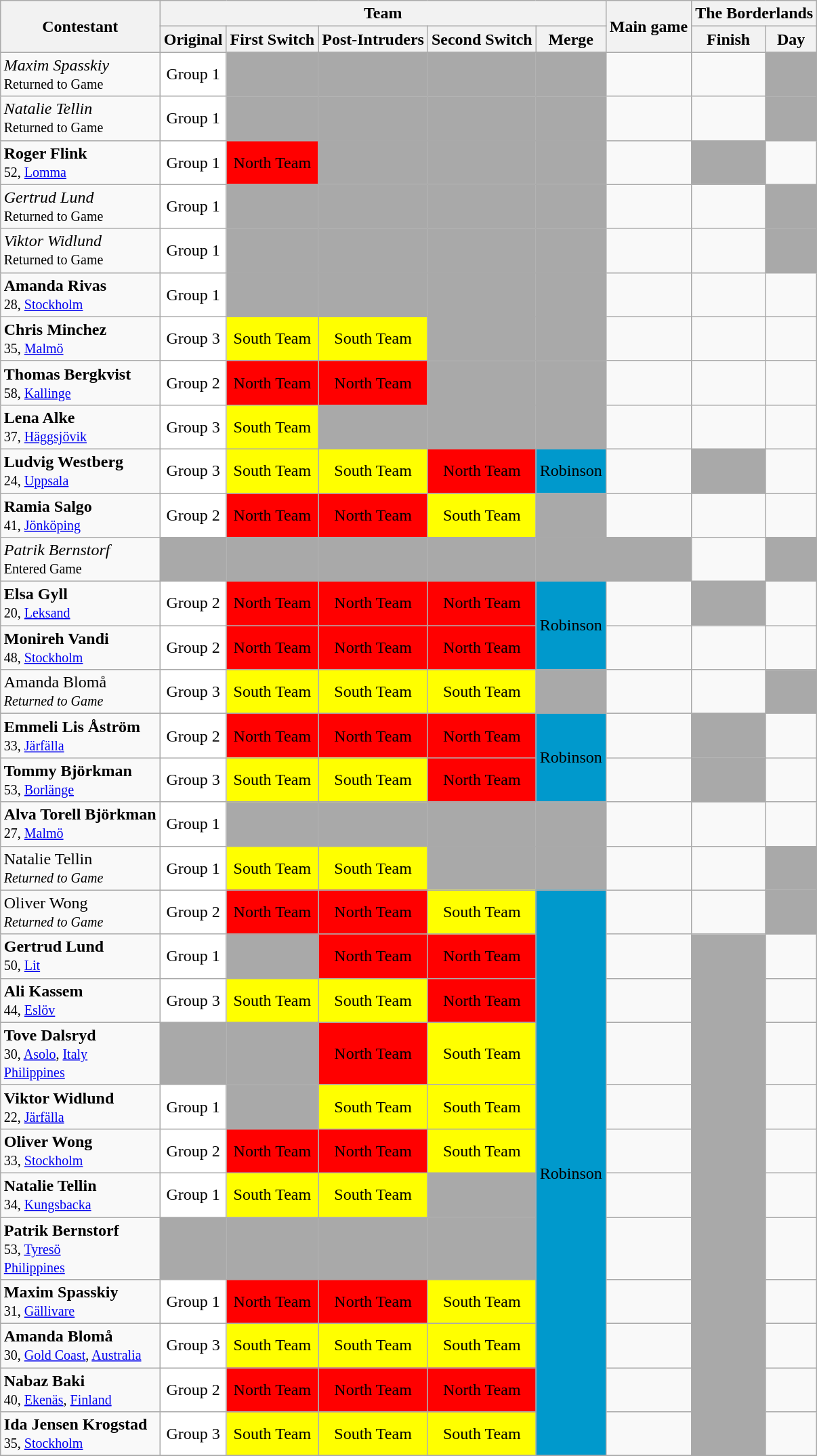<table class="wikitable sortable" style="margin:auto; text-align:center">
<tr>
<th rowspan="2">Contestant</th>
<th class="unsortable" colspan="5">Team</th>
<th class="unsortable" rowspan="2">Main game</th>
<th class="unsortable" colspan="2">The Borderlands</th>
</tr>
<tr>
<th>Original</th>
<th>First Switch</th>
<th>Post-Intruders</th>
<th>Second Switch</th>
<th class="unsortable">Merge</th>
<th class="unsortable">Finish</th>
<th class="unsortable">Day</th>
</tr>
<tr>
<td style="text-align: left;"><em>Maxim Spasskiy</em><br><small>Returned to Game</small></td>
<td bgcolor="white">Group 1</td>
<td bgcolor="darkgrey"></td>
<td bgcolor="darkgrey"></td>
<td bgcolor="darkgrey"></td>
<td bgcolor="darkgrey"></td>
<td></td>
<td></td>
<td bgcolor="darkgrey"></td>
</tr>
<tr>
<td style="text-align: left;"><em>Natalie Tellin</em><br><small>Returned to Game</small></td>
<td bgcolor="white">Group 1</td>
<td bgcolor="darkgrey"></td>
<td bgcolor="darkgrey"></td>
<td bgcolor="darkgrey"></td>
<td bgcolor="darkgrey"></td>
<td></td>
<td></td>
<td bgcolor="darkgrey"></td>
</tr>
<tr>
<td style="text-align: left;"><strong>Roger Flink</strong><br><small>52, <a href='#'>Lomma</a></small></td>
<td bgcolor="white">Group 1</td>
<td bgcolor="red">North Team</td>
<td bgcolor="darkgrey"></td>
<td bgcolor="darkgrey"></td>
<td bgcolor="darkgrey"></td>
<td></td>
<td bgcolor="darkgrey"></td>
<td></td>
</tr>
<tr>
<td style="text-align: left;"><em>Gertrud Lund</em><br><small>Returned to Game</small></td>
<td bgcolor="white">Group 1</td>
<td bgcolor="darkgrey"></td>
<td bgcolor="darkgrey"></td>
<td bgcolor="darkgrey"></td>
<td bgcolor="darkgrey"></td>
<td></td>
<td></td>
<td bgcolor="darkgrey"></td>
</tr>
<tr>
<td style="text-align: left;"><em>Viktor Widlund</em><br><small>Returned to Game</small></td>
<td bgcolor="white">Group 1</td>
<td bgcolor="darkgrey"></td>
<td bgcolor="darkgrey"></td>
<td bgcolor="darkgrey"></td>
<td bgcolor="darkgrey"></td>
<td></td>
<td></td>
<td bgcolor="darkgrey"></td>
</tr>
<tr>
<td style="text-align: left;"><strong>Amanda Rivas</strong><br><small>28, <a href='#'>Stockholm</a></small></td>
<td bgcolor="white">Group 1</td>
<td bgcolor="darkgrey"></td>
<td bgcolor="darkgrey"></td>
<td bgcolor="darkgrey"></td>
<td bgcolor="darkgrey"></td>
<td></td>
<td></td>
<td></td>
</tr>
<tr>
<td style="text-align: left;"><strong>Chris Minchez</strong><br><small>35, <a href='#'>Malmö</a></small></td>
<td bgcolor="white">Group 3</td>
<td bgcolor="yellow">South Team</td>
<td bgcolor="yellow">South Team</td>
<td bgcolor="darkgrey"></td>
<td bgcolor="darkgrey"></td>
<td></td>
<td></td>
<td></td>
</tr>
<tr>
<td style="text-align: left;"><strong>Thomas Bergkvist</strong><br><small>58, <a href='#'>Kallinge</a></small></td>
<td bgcolor="white">Group 2</td>
<td bgcolor="red">North Team</td>
<td bgcolor="red">North Team</td>
<td bgcolor="darkgrey"></td>
<td bgcolor="darkgrey"></td>
<td></td>
<td></td>
<td></td>
</tr>
<tr>
<td style="text-align: left;"><strong>Lena Alke</strong><br><small>37, <a href='#'>Häggsjövik</a></small></td>
<td bgcolor="white">Group 3</td>
<td bgcolor="yellow">South Team</td>
<td bgcolor="darkgrey"></td>
<td bgcolor="darkgrey"></td>
<td bgcolor="darkgrey"></td>
<td></td>
<td></td>
<td></td>
</tr>
<tr>
<td style="text-align: left;"><strong>Ludvig Westberg</strong><br><small>24, <a href='#'>Uppsala</a></small></td>
<td bgcolor="white">Group 3</td>
<td bgcolor="yellow">South Team</td>
<td bgcolor="yellow">South Team</td>
<td bgcolor="red">North Team</td>
<td bgcolor="#0099CC">Robinson</td>
<td></td>
<td bgcolor="darkgrey"></td>
<td></td>
</tr>
<tr>
<td style="text-align: left;"><strong>Ramia Salgo</strong><br><small>41, <a href='#'>Jönköping</a></small></td>
<td bgcolor="white">Group 2</td>
<td bgcolor="red">North Team</td>
<td bgcolor="red">North Team</td>
<td bgcolor="yellow">South Team</td>
<td bgcolor="darkgrey"></td>
<td></td>
<td></td>
<td></td>
</tr>
<tr>
<td style="text-align: left;"><em>Patrik Bernstorf</em><br><small>Entered Game<em></small></td>
<td bgcolor="darkgrey"></td>
<td bgcolor="darkgrey"></td>
<td bgcolor="darkgrey"></td>
<td bgcolor="darkgrey"></td>
<td bgcolor="darkgrey"></td>
<td bgcolor="darkgrey"></td>
<td></td>
<td bgcolor="darkgrey"></td>
</tr>
<tr>
<td style="text-align: left;"><strong>Elsa Gyll</strong><br><small>20, <a href='#'>Leksand</a></small></td>
<td bgcolor="white">Group 2</td>
<td bgcolor="red">North Team</td>
<td bgcolor="red">North Team</td>
<td bgcolor="red">North Team</td>
<td rowspan="2" bgcolor="#0099CC">Robinson</td>
<td></td>
<td bgcolor="darkgrey"></td>
<td></td>
</tr>
<tr>
<td style="text-align: left;"><strong>Monireh Vandi</strong><br><small>48, <a href='#'>Stockholm</a></small></td>
<td bgcolor="white">Group 2</td>
<td bgcolor="red">North Team</td>
<td bgcolor="red">North Team</td>
<td bgcolor="red">North Team</td>
<td></td>
<td></td>
<td></td>
</tr>
<tr>
<td style="text-align: left;"></em>Amanda Blomå<em><br><small>Returned to Game</small></td>
<td bgcolor="white">Group 3</td>
<td bgcolor="yellow">South Team</td>
<td bgcolor="yellow">South Team</td>
<td bgcolor="yellow">South Team</td>
<td bgcolor="darkgrey"></td>
<td></td>
<td></td>
<td bgcolor="darkgrey"></td>
</tr>
<tr>
<td style="text-align: left;"><strong>Emmeli Lis Åström</strong><br><small>33, <a href='#'>Järfälla</a></small></td>
<td bgcolor="white">Group 2</td>
<td bgcolor="red">North Team</td>
<td bgcolor="red">North Team</td>
<td bgcolor="red">North Team</td>
<td rowspan="2" bgcolor="#0099CC">Robinson</td>
<td></td>
<td bgcolor="darkgrey"></td>
<td></td>
</tr>
<tr>
<td style="text-align: left;"><strong>Tommy Björkman</strong><br><small>53, <a href='#'>Borlänge</a></small></td>
<td bgcolor="white">Group 3</td>
<td bgcolor="yellow">South Team</td>
<td bgcolor="yellow">South Team</td>
<td bgcolor="red">North Team</td>
<td></td>
<td bgcolor="darkgrey"></td>
<td></td>
</tr>
<tr>
<td style="text-align: left;"><strong>Alva Torell Björkman</strong><br><small>27, <a href='#'>Malmö</a></small></td>
<td bgcolor="white">Group 1</td>
<td bgcolor="darkgrey"></td>
<td bgcolor="darkgrey"></td>
<td bgcolor="darkgrey"></td>
<td bgcolor="darkgrey"></td>
<td></td>
<td></td>
<td></td>
</tr>
<tr>
<td style="text-align: left;"></em>Natalie Tellin<em><br><small>Returned to Game</small></td>
<td bgcolor="white">Group 1</td>
<td bgcolor="yellow">South Team</td>
<td bgcolor="yellow">South Team</td>
<td bgcolor="darkgrey"></td>
<td bgcolor="darkgrey"></td>
<td></td>
<td></td>
<td bgcolor="darkgrey"></td>
</tr>
<tr>
<td style="text-align: left;"></em>Oliver Wong<em><br><small>Returned to Game</small></td>
<td bgcolor="white">Group 2</td>
<td bgcolor="red">North Team</td>
<td bgcolor="red">North Team</td>
<td bgcolor="yellow">South Team</td>
<td rowspan="12" bgcolor="#0099CC">Robinson</td>
<td></td>
<td></td>
<td bgcolor="darkgrey"></td>
</tr>
<tr>
<td style="text-align: left;"><strong>Gertrud Lund</strong><br><small>50, <a href='#'>Lit</a></small></td>
<td bgcolor="white">Group 1</td>
<td bgcolor="darkgrey"></td>
<td bgcolor="red">North Team</td>
<td bgcolor="red">North Team</td>
<td></td>
<td rowspan="11" bgcolor="darkgrey"></td>
<td></td>
</tr>
<tr>
<td style="text-align: left;"><strong>Ali Kassem</strong><br><small>44, <a href='#'>Eslöv</a></small></td>
<td bgcolor="white">Group 3</td>
<td bgcolor="yellow">South Team</td>
<td bgcolor="yellow">South Team</td>
<td bgcolor="red">North Team</td>
<td></td>
<td></td>
</tr>
<tr>
<td style="text-align: left;"><strong>Tove Dalsryd</strong><br><small>30, <a href='#'>Asolo</a>, <a href='#'>Italy</a><br></em><a href='#'>Philippines</a><em></small></td>
<td bgcolor="darkgrey"></td>
<td bgcolor="darkgrey"></td>
<td bgcolor="red">North Team</td>
<td bgcolor="yellow">South Team</td>
<td></td>
<td></td>
</tr>
<tr>
<td style="text-align: left;"><strong>Viktor Widlund</strong><br><small>22, <a href='#'>Järfälla</a></small></td>
<td bgcolor="white">Group 1</td>
<td bgcolor="darkgrey"></td>
<td bgcolor="yellow">South Team</td>
<td bgcolor="yellow">South Team</td>
<td></td>
<td></td>
</tr>
<tr>
<td style="text-align: left;"><strong>Oliver Wong</strong><br><small>33, <a href='#'>Stockholm</a></small></td>
<td bgcolor="white">Group 2</td>
<td bgcolor="red">North Team</td>
<td bgcolor="red">North Team</td>
<td bgcolor="yellow">South Team</td>
<td></td>
<td></td>
</tr>
<tr>
<td style="text-align: left;"><strong>Natalie Tellin</strong><br><small>34, <a href='#'>Kungsbacka</a></small></td>
<td bgcolor="white">Group 1</td>
<td bgcolor="yellow">South Team</td>
<td bgcolor="yellow">South Team</td>
<td bgcolor="darkgrey"></td>
<td></td>
<td></td>
</tr>
<tr>
<td style="text-align: left;"><strong>Patrik Bernstorf</strong><br><small>53, <a href='#'>Tyresö</a><br></em><a href='#'>Philippines</a><em></small></td>
<td bgcolor="darkgrey"></td>
<td bgcolor="darkgrey"></td>
<td bgcolor="darkgrey"></td>
<td bgcolor="darkgrey"></td>
<td></td>
<td></td>
</tr>
<tr>
<td style="text-align: left;"><strong>Maxim Spasskiy</strong><br><small>31, <a href='#'>Gällivare</a></small></td>
<td bgcolor="white">Group 1</td>
<td bgcolor="red">North Team</td>
<td bgcolor="red">North Team</td>
<td bgcolor="yellow">South Team</td>
<td></td>
<td></td>
</tr>
<tr>
<td style="text-align: left;"><strong>Amanda Blomå</strong><br><small>30, <a href='#'>Gold Coast</a>, <a href='#'>Australia</a></small></td>
<td bgcolor="white">Group 3</td>
<td bgcolor="yellow">South Team</td>
<td bgcolor="yellow">South Team</td>
<td bgcolor="yellow">South Team</td>
<td></td>
<td></td>
</tr>
<tr>
<td style="text-align: left;"><strong>Nabaz Baki</strong><br><small>40, <a href='#'>Ekenäs</a>, <a href='#'>Finland</a></small></td>
<td bgcolor="white">Group 2</td>
<td bgcolor="red">North Team</td>
<td bgcolor="red">North Team</td>
<td bgcolor="red">North Team</td>
<td></td>
<td></td>
</tr>
<tr>
<td style="text-align: left;"><strong>Ida Jensen Krogstad</strong><br><small>35, <a href='#'>Stockholm</a></small></td>
<td bgcolor="white">Group 3</td>
<td bgcolor="yellow">South Team</td>
<td bgcolor="yellow">South Team</td>
<td bgcolor="yellow">South Team</td>
<td></td>
<td></td>
</tr>
<tr>
</tr>
</table>
